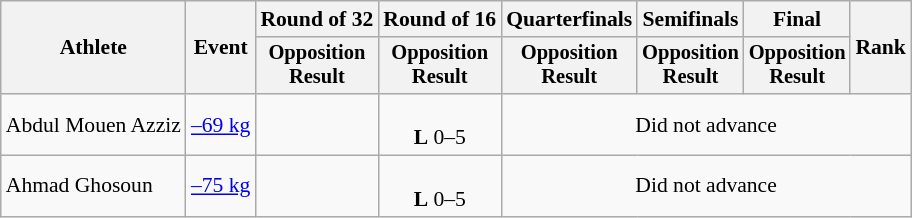<table class=wikitable style=font-size:90%;text-align:center>
<tr>
<th rowspan="2">Athlete</th>
<th rowspan="2">Event</th>
<th>Round of 32</th>
<th>Round of 16</th>
<th>Quarterfinals</th>
<th>Semifinals</th>
<th>Final</th>
<th rowspan=2>Rank</th>
</tr>
<tr style="font-size:95%">
<th>Opposition<br>Result</th>
<th>Opposition<br>Result</th>
<th>Opposition<br>Result</th>
<th>Opposition<br>Result</th>
<th>Opposition<br>Result</th>
</tr>
<tr>
<td align=left>Abdul Mouen Azziz</td>
<td align=left><a href='#'>–69 kg</a></td>
<td></td>
<td><br><strong>L</strong> 0–5</td>
<td colspan=4>Did not advance</td>
</tr>
<tr>
<td align=left>Ahmad Ghosoun</td>
<td align=left><a href='#'>–75 kg</a></td>
<td></td>
<td><br><strong>L</strong> 0–5</td>
<td colspan=4>Did not advance</td>
</tr>
</table>
